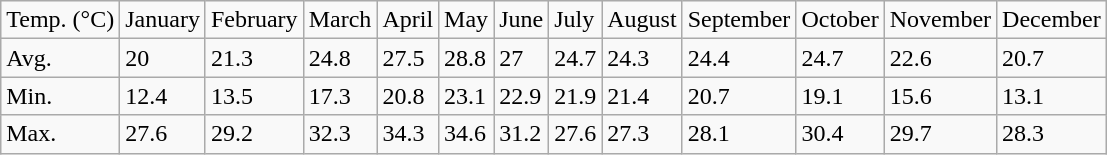<table class="wikitable">
<tr>
<td>Temp. (°C)</td>
<td>January</td>
<td>February</td>
<td>March</td>
<td>April</td>
<td>May</td>
<td>June</td>
<td>July</td>
<td>August</td>
<td>September</td>
<td>October</td>
<td>November</td>
<td>December</td>
</tr>
<tr>
<td>Avg.</td>
<td>20</td>
<td>21.3</td>
<td>24.8</td>
<td>27.5</td>
<td>28.8</td>
<td>27</td>
<td>24.7</td>
<td>24.3</td>
<td>24.4</td>
<td>24.7</td>
<td>22.6</td>
<td>20.7</td>
</tr>
<tr>
<td>Min.</td>
<td>12.4</td>
<td>13.5</td>
<td>17.3</td>
<td>20.8</td>
<td>23.1</td>
<td>22.9</td>
<td>21.9</td>
<td>21.4</td>
<td>20.7</td>
<td>19.1</td>
<td>15.6</td>
<td>13.1</td>
</tr>
<tr>
<td>Max.</td>
<td>27.6</td>
<td>29.2</td>
<td>32.3</td>
<td>34.3</td>
<td>34.6</td>
<td>31.2</td>
<td>27.6</td>
<td>27.3</td>
<td>28.1</td>
<td>30.4</td>
<td>29.7</td>
<td>28.3</td>
</tr>
</table>
